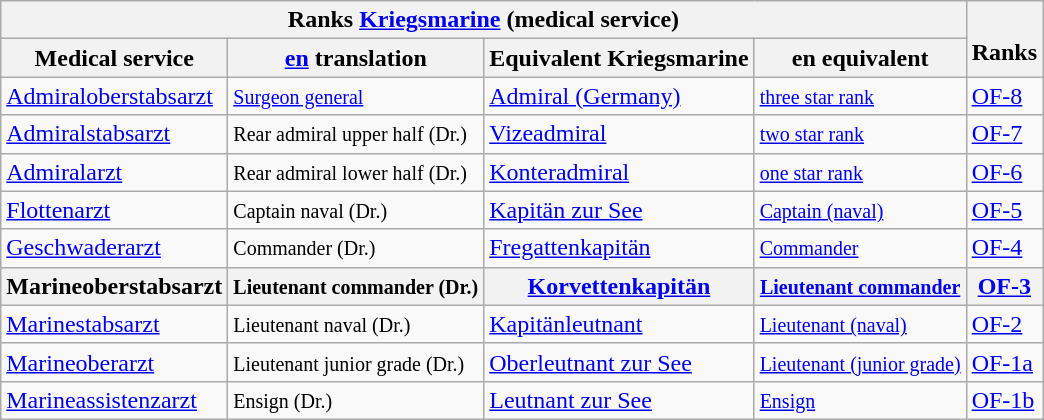<table class="wikitable">
<tr>
<th colspan="4">Ranks <a href='#'>Kriegsmarine</a> (medical service)</th>
<th rowspan="2"><br>Ranks</th>
</tr>
<tr align="center">
<th>Medical service</th>
<th><a href='#'>en</a> translation</th>
<th>Equivalent Kriegsmarine</th>
<th>en equivalent</th>
</tr>
<tr>
<td><a href='#'>Admiraloberstabsarzt</a></td>
<td><small><a href='#'>Surgeon general</a></small></td>
<td><a href='#'>Admiral (Germany)</a></td>
<td><small><a href='#'>three star rank</a></small></td>
<td><a href='#'>OF-8</a></td>
</tr>
<tr>
<td><a href='#'>Admiralstabsarzt</a></td>
<td><small>Rear admiral upper half (Dr.)</small></td>
<td><a href='#'>Vizeadmiral</a></td>
<td><small><a href='#'>two star rank</a></small></td>
<td><a href='#'>OF-7</a></td>
</tr>
<tr>
<td><a href='#'>Admiralarzt</a></td>
<td><small>Rear admiral lower half (Dr.)</small></td>
<td><a href='#'>Konteradmiral</a></td>
<td><small><a href='#'>one star rank</a></small></td>
<td><a href='#'>OF-6</a></td>
</tr>
<tr>
<td><a href='#'>Flottenarzt</a></td>
<td><small>Captain naval (Dr.)</small></td>
<td><a href='#'>Kapitän zur See</a></td>
<td><small><a href='#'>Captain (naval)</a></small></td>
<td><a href='#'>OF-5</a></td>
</tr>
<tr>
<td><a href='#'>Geschwaderarzt</a></td>
<td><small>Commander (Dr.)</small></td>
<td><a href='#'>Fregattenkapitän</a></td>
<td><small><a href='#'>Commander</a></small></td>
<td><a href='#'>OF-4</a></td>
</tr>
<tr>
<th><span><strong>Marineoberstabsarzt</strong></span></th>
<th><small>Lieutenant commander (Dr.)</small></th>
<th><a href='#'>Korvettenkapitän</a></th>
<th><small><a href='#'>Lieutenant commander</a></small></th>
<th><a href='#'>OF-3</a></th>
</tr>
<tr>
<td><a href='#'>Marinestabsarzt</a></td>
<td><small>Lieutenant naval (Dr.)</small></td>
<td><a href='#'>Kapitänleutnant</a></td>
<td><small><a href='#'>Lieutenant (naval)</a></small></td>
<td><a href='#'>OF-2</a></td>
</tr>
<tr>
<td><a href='#'>Marineoberarzt</a></td>
<td><small> Lieutenant junior grade (Dr.)</small></td>
<td><a href='#'>Oberleutnant zur See</a></td>
<td><small><a href='#'>Lieutenant (junior grade)</a></small></td>
<td><a href='#'>OF-1a</a></td>
</tr>
<tr>
<td><a href='#'>Marineassistenzarzt</a></td>
<td><small>Ensign (Dr.)</small></td>
<td><a href='#'>Leutnant zur See</a></td>
<td><small><a href='#'>Ensign</a></small></td>
<td><a href='#'>OF-1b</a></td>
</tr>
</table>
